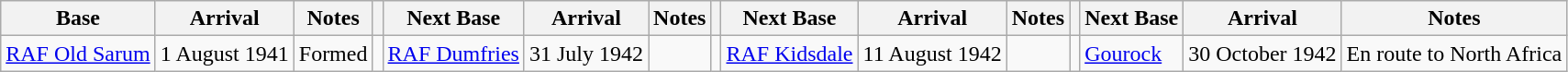<table class="wikitable">
<tr>
<th>Base</th>
<th>Arrival</th>
<th>Notes</th>
<th></th>
<th>Next Base</th>
<th>Arrival</th>
<th>Notes</th>
<th></th>
<th>Next Base</th>
<th>Arrival</th>
<th>Notes</th>
<th></th>
<th>Next Base</th>
<th>Arrival</th>
<th>Notes</th>
</tr>
<tr>
<td><a href='#'>RAF Old Sarum</a></td>
<td>1 August 1941</td>
<td>Formed</td>
<td></td>
<td><a href='#'>RAF Dumfries</a></td>
<td>31 July 1942</td>
<td></td>
<td></td>
<td><a href='#'>RAF Kidsdale</a></td>
<td>11 August 1942</td>
<td></td>
<td></td>
<td><a href='#'>Gourock</a></td>
<td>30 October 1942</td>
<td>En route to North Africa</td>
</tr>
</table>
